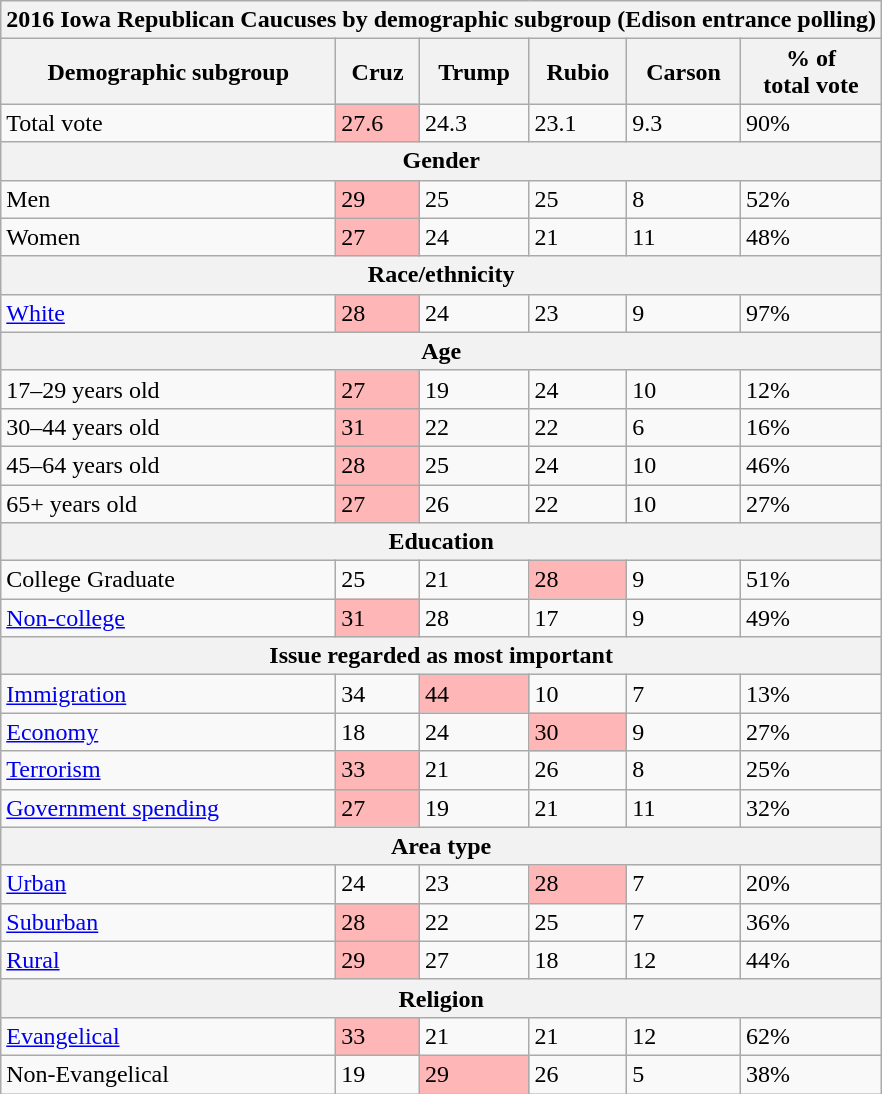<table class="wikitable sortable">
<tr>
<th colspan="6">2016 Iowa Republican Caucuses by demographic subgroup (Edison entrance polling)</th>
</tr>
<tr>
<th>Demographic subgroup</th>
<th>Cruz</th>
<th>Trump</th>
<th>Rubio</th>
<th>Carson</th>
<th>% of<br>total vote</th>
</tr>
<tr>
<td>Total vote</td>
<td style="text-align:left; background:#ffb6b6;">27.6</td>
<td>24.3</td>
<td>23.1</td>
<td>9.3</td>
<td>90%</td>
</tr>
<tr>
<th colspan="6">Gender</th>
</tr>
<tr>
<td>Men</td>
<td style="text-align:left; background:#ffb6b6;">29</td>
<td>25</td>
<td>25</td>
<td>8</td>
<td>52%</td>
</tr>
<tr>
<td>Women</td>
<td style="text-align:left; background:#ffb6b6;">27</td>
<td>24</td>
<td>21</td>
<td>11</td>
<td>48%</td>
</tr>
<tr>
<th colspan="6">Race/ethnicity</th>
</tr>
<tr>
<td><a href='#'>White</a></td>
<td style="text-align:left; background:#ffb6b6;">28</td>
<td>24</td>
<td>23</td>
<td>9</td>
<td>97%</td>
</tr>
<tr>
<th colspan="6">Age</th>
</tr>
<tr>
<td>17–29 years old</td>
<td style="text-align:left; background:#ffb6b6;">27</td>
<td>19</td>
<td>24</td>
<td>10</td>
<td>12%</td>
</tr>
<tr>
<td>30–44 years old</td>
<td style="text-align:left; background:#ffb6b6;">31</td>
<td>22</td>
<td>22</td>
<td>6</td>
<td>16%</td>
</tr>
<tr>
<td>45–64 years old</td>
<td style="text-align:left; background:#ffb6b6;">28</td>
<td>25</td>
<td>24</td>
<td>10</td>
<td>46%</td>
</tr>
<tr>
<td>65+ years old</td>
<td style="text-align:left; background:#ffb6b6;">27</td>
<td>26</td>
<td>22</td>
<td>10</td>
<td>27%</td>
</tr>
<tr>
<th colspan="6">Education</th>
</tr>
<tr>
<td>College Graduate</td>
<td>25</td>
<td>21</td>
<td style="text-align:left; background:#ffb6b6;">28</td>
<td>9</td>
<td>51%</td>
</tr>
<tr>
<td><a href='#'>Non-college</a></td>
<td style="text-align:left; background:#ffb6b6;">31</td>
<td>28</td>
<td>17</td>
<td>9</td>
<td>49%</td>
</tr>
<tr>
<th colspan="6">Issue regarded as most important</th>
</tr>
<tr>
<td><a href='#'>Immigration</a></td>
<td>34</td>
<td style="text-align:left; background:#ffb6b6;">44</td>
<td>10</td>
<td>7</td>
<td>13%</td>
</tr>
<tr>
<td><a href='#'>Economy</a></td>
<td>18</td>
<td>24</td>
<td style="text-align:left; background:#ffb6b6;">30</td>
<td>9</td>
<td>27%</td>
</tr>
<tr>
<td><a href='#'>Terrorism</a></td>
<td style="text-align:left; background:#ffb6b6;">33</td>
<td>21</td>
<td>26</td>
<td>8</td>
<td>25%</td>
</tr>
<tr>
<td><a href='#'>Government spending</a></td>
<td style="text-align:left; background:#ffb6b6;">27</td>
<td>19</td>
<td>21</td>
<td>11</td>
<td>32%</td>
</tr>
<tr>
<th colspan="6">Area type</th>
</tr>
<tr>
<td><a href='#'>Urban</a></td>
<td>24</td>
<td>23</td>
<td style="text-align:left; background:#ffb6b6;">28</td>
<td>7</td>
<td>20%</td>
</tr>
<tr>
<td><a href='#'>Suburban</a></td>
<td style="text-align:left; background:#ffb6b6;">28</td>
<td>22</td>
<td>25</td>
<td>7</td>
<td>36%</td>
</tr>
<tr>
<td><a href='#'>Rural</a></td>
<td style="text-align:left; background:#ffb6b6;">29</td>
<td>27</td>
<td>18</td>
<td>12</td>
<td>44%</td>
</tr>
<tr>
<th colspan="6">Religion</th>
</tr>
<tr>
<td><a href='#'>Evangelical</a></td>
<td style="text-align:left; background:#ffb6b6;">33</td>
<td>21</td>
<td>21</td>
<td>12</td>
<td>62%</td>
</tr>
<tr>
<td>Non-Evangelical</td>
<td>19</td>
<td style="text-align:left; background:#ffb6b6;">29</td>
<td>26</td>
<td>5</td>
<td>38%</td>
</tr>
</table>
